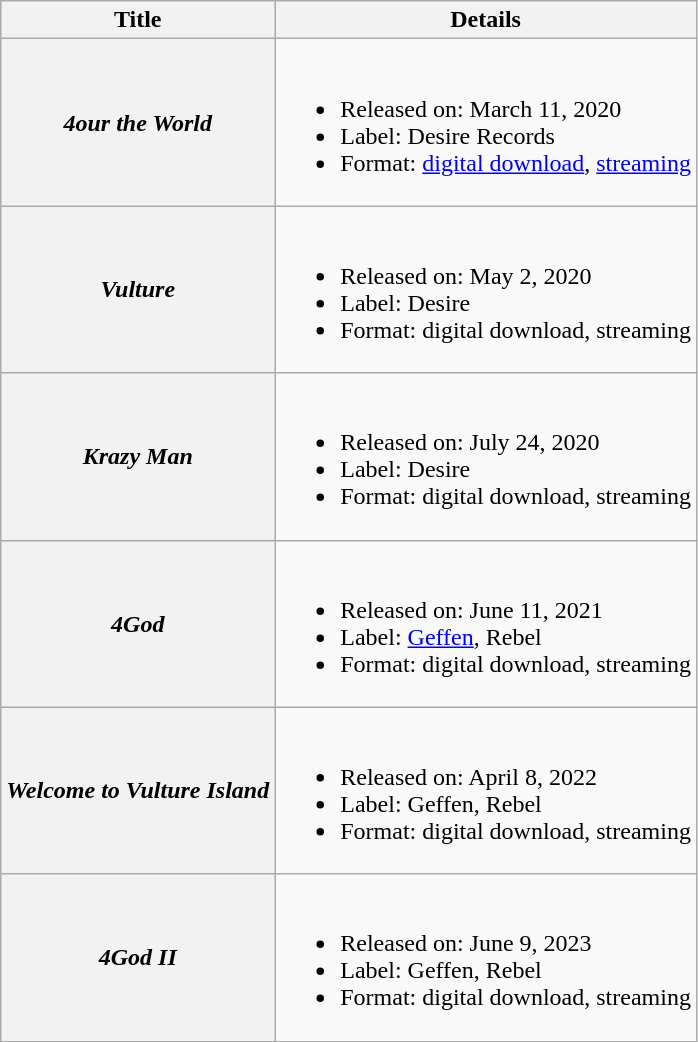<table class="wikitable plainrowheaders" border="1">
<tr>
<th scope="col">Title</th>
<th scope="col">Details</th>
</tr>
<tr>
<th scope="row"><em>4our the World</em></th>
<td><br><ul><li>Released on: March 11, 2020</li><li>Label: Desire Records</li><li>Format: <a href='#'>digital download</a>, <a href='#'>streaming</a></li></ul></td>
</tr>
<tr>
<th scope="row"><em>Vulture</em></th>
<td><br><ul><li>Released on: May 2, 2020</li><li>Label: Desire</li><li>Format: digital download, streaming</li></ul></td>
</tr>
<tr>
<th scope="row"><em>Krazy Man</em></th>
<td><br><ul><li>Released on: July 24, 2020</li><li>Label: Desire</li><li>Format: digital download, streaming</li></ul></td>
</tr>
<tr>
<th scope="row"><em>4God</em></th>
<td><br><ul><li>Released on: June 11, 2021</li><li>Label: <a href='#'>Geffen</a>, Rebel</li><li>Format: digital download, streaming</li></ul></td>
</tr>
<tr>
<th scope="row"><em>Welcome to Vulture Island</em></th>
<td><br><ul><li>Released on: April 8, 2022</li><li>Label: Geffen, Rebel</li><li>Format: digital download, streaming</li></ul></td>
</tr>
<tr>
<th scope="row"><em>4God II</em></th>
<td><br><ul><li>Released on: June 9, 2023</li><li>Label: Geffen, Rebel</li><li>Format: digital download, streaming</li></ul></td>
</tr>
</table>
